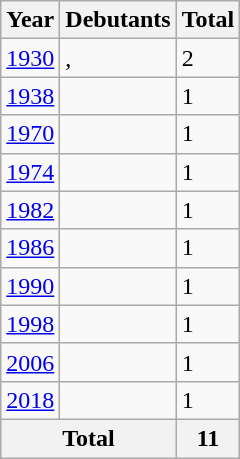<table class="wikitable" sortable" style="text-align:">
<tr>
<th>Year</th>
<th>Debutants</th>
<th>Total</th>
</tr>
<tr>
<td><a href='#'>1930</a></td>
<td>, </td>
<td>2</td>
</tr>
<tr>
<td><a href='#'>1938</a></td>
<td></td>
<td>1</td>
</tr>
<tr>
<td><a href='#'>1970</a></td>
<td></td>
<td>1</td>
</tr>
<tr>
<td><a href='#'>1974</a></td>
<td></td>
<td>1</td>
</tr>
<tr>
<td><a href='#'>1982</a></td>
<td></td>
<td>1</td>
</tr>
<tr>
<td><a href='#'>1986</a></td>
<td></td>
<td>1</td>
</tr>
<tr>
<td><a href='#'>1990</a></td>
<td></td>
<td>1</td>
</tr>
<tr>
<td><a href='#'>1998</a></td>
<td></td>
<td>1</td>
</tr>
<tr>
<td><a href='#'>2006</a></td>
<td></td>
<td>1</td>
</tr>
<tr>
<td><a href='#'>2018</a></td>
<td></td>
<td>1</td>
</tr>
<tr>
<th colspan=2>Total</th>
<th>11</th>
</tr>
</table>
